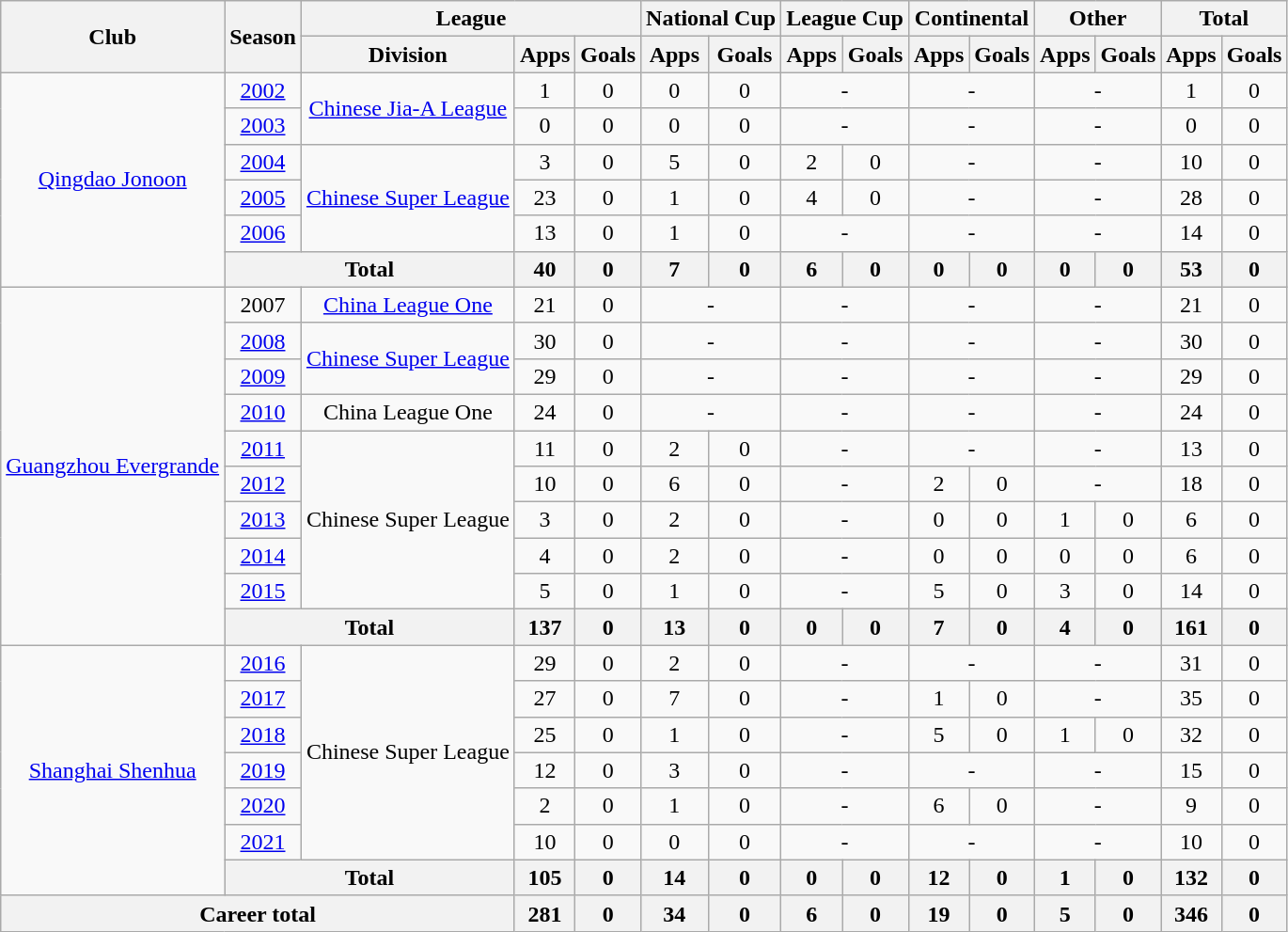<table class="wikitable" style="text-align: center">
<tr>
<th rowspan="2">Club</th>
<th rowspan="2">Season</th>
<th colspan="3">League</th>
<th colspan="2">National Cup</th>
<th colspan="2">League Cup</th>
<th colspan="2">Continental</th>
<th colspan="2">Other</th>
<th colspan="2">Total</th>
</tr>
<tr>
<th>Division</th>
<th>Apps</th>
<th>Goals</th>
<th>Apps</th>
<th>Goals</th>
<th>Apps</th>
<th>Goals</th>
<th>Apps</th>
<th>Goals</th>
<th>Apps</th>
<th>Goals</th>
<th>Apps</th>
<th>Goals</th>
</tr>
<tr>
<td rowspan="6"><a href='#'>Qingdao Jonoon</a></td>
<td><a href='#'>2002</a></td>
<td rowspan="2"><a href='#'>Chinese Jia-A League</a></td>
<td>1</td>
<td>0</td>
<td>0</td>
<td>0</td>
<td colspan="2">-</td>
<td colspan="2">-</td>
<td colspan="2">-</td>
<td>1</td>
<td>0</td>
</tr>
<tr>
<td><a href='#'>2003</a></td>
<td>0</td>
<td>0</td>
<td>0</td>
<td>0</td>
<td colspan="2">-</td>
<td colspan="2">-</td>
<td colspan="2">-</td>
<td>0</td>
<td>0</td>
</tr>
<tr>
<td><a href='#'>2004</a></td>
<td rowspan="3"><a href='#'>Chinese Super League</a></td>
<td>3</td>
<td>0</td>
<td>5</td>
<td>0</td>
<td>2</td>
<td>0</td>
<td colspan="2">-</td>
<td colspan="2">-</td>
<td>10</td>
<td>0</td>
</tr>
<tr>
<td><a href='#'>2005</a></td>
<td>23</td>
<td>0</td>
<td>1</td>
<td>0</td>
<td>4</td>
<td>0</td>
<td colspan="2">-</td>
<td colspan="2">-</td>
<td>28</td>
<td>0</td>
</tr>
<tr>
<td><a href='#'>2006</a></td>
<td>13</td>
<td>0</td>
<td>1</td>
<td>0</td>
<td colspan="2">-</td>
<td colspan="2">-</td>
<td colspan="2">-</td>
<td>14</td>
<td>0</td>
</tr>
<tr>
<th colspan="2"><strong>Total</strong></th>
<th>40</th>
<th>0</th>
<th>7</th>
<th>0</th>
<th>6</th>
<th>0</th>
<th>0</th>
<th>0</th>
<th>0</th>
<th>0</th>
<th>53</th>
<th>0</th>
</tr>
<tr>
<td rowspan="10"><a href='#'>Guangzhou Evergrande</a></td>
<td>2007</td>
<td><a href='#'>China League One</a></td>
<td>21</td>
<td>0</td>
<td colspan="2">-</td>
<td colspan="2">-</td>
<td colspan="2">-</td>
<td colspan="2">-</td>
<td>21</td>
<td>0</td>
</tr>
<tr>
<td><a href='#'>2008</a></td>
<td rowspan="2"><a href='#'>Chinese Super League</a></td>
<td>30</td>
<td>0</td>
<td colspan="2">-</td>
<td colspan="2">-</td>
<td colspan="2">-</td>
<td colspan="2">-</td>
<td>30</td>
<td>0</td>
</tr>
<tr>
<td><a href='#'>2009</a></td>
<td>29</td>
<td>0</td>
<td colspan="2">-</td>
<td colspan="2">-</td>
<td colspan="2">-</td>
<td colspan="2">-</td>
<td>29</td>
<td>0</td>
</tr>
<tr>
<td><a href='#'>2010</a></td>
<td>China League One</td>
<td>24</td>
<td>0</td>
<td colspan="2">-</td>
<td colspan="2">-</td>
<td colspan="2">-</td>
<td colspan="2">-</td>
<td>24</td>
<td>0</td>
</tr>
<tr>
<td><a href='#'>2011</a></td>
<td rowspan="5">Chinese Super League</td>
<td>11</td>
<td>0</td>
<td>2</td>
<td>0</td>
<td colspan="2">-</td>
<td colspan="2">-</td>
<td colspan="2">-</td>
<td>13</td>
<td>0</td>
</tr>
<tr>
<td><a href='#'>2012</a></td>
<td>10</td>
<td>0</td>
<td>6</td>
<td>0</td>
<td colspan="2">-</td>
<td>2</td>
<td>0</td>
<td colspan="2">-</td>
<td>18</td>
<td>0</td>
</tr>
<tr>
<td><a href='#'>2013</a></td>
<td>3</td>
<td>0</td>
<td>2</td>
<td>0</td>
<td colspan="2">-</td>
<td>0</td>
<td>0</td>
<td>1</td>
<td>0</td>
<td>6</td>
<td>0</td>
</tr>
<tr>
<td><a href='#'>2014</a></td>
<td>4</td>
<td>0</td>
<td>2</td>
<td>0</td>
<td colspan="2">-</td>
<td>0</td>
<td>0</td>
<td>0</td>
<td>0</td>
<td>6</td>
<td>0</td>
</tr>
<tr>
<td><a href='#'>2015</a></td>
<td>5</td>
<td>0</td>
<td>1</td>
<td>0</td>
<td colspan="2">-</td>
<td>5</td>
<td>0</td>
<td>3</td>
<td>0</td>
<td>14</td>
<td>0</td>
</tr>
<tr>
<th colspan="2"><strong>Total</strong></th>
<th>137</th>
<th>0</th>
<th>13</th>
<th>0</th>
<th>0</th>
<th>0</th>
<th>7</th>
<th>0</th>
<th>4</th>
<th>0</th>
<th>161</th>
<th>0</th>
</tr>
<tr>
<td rowspan="7"><a href='#'>Shanghai Shenhua</a></td>
<td><a href='#'>2016</a></td>
<td rowspan=6>Chinese Super League</td>
<td>29</td>
<td>0</td>
<td>2</td>
<td>0</td>
<td colspan="2">-</td>
<td colspan="2">-</td>
<td colspan="2">-</td>
<td>31</td>
<td>0</td>
</tr>
<tr>
<td><a href='#'>2017</a></td>
<td>27</td>
<td>0</td>
<td>7</td>
<td>0</td>
<td colspan="2">-</td>
<td>1</td>
<td>0</td>
<td colspan="2">-</td>
<td>35</td>
<td>0</td>
</tr>
<tr>
<td><a href='#'>2018</a></td>
<td>25</td>
<td>0</td>
<td>1</td>
<td>0</td>
<td colspan="2">-</td>
<td>5</td>
<td>0</td>
<td>1</td>
<td>0</td>
<td>32</td>
<td>0</td>
</tr>
<tr>
<td><a href='#'>2019</a></td>
<td>12</td>
<td>0</td>
<td>3</td>
<td>0</td>
<td colspan="2">-</td>
<td colspan="2">-</td>
<td colspan="2">-</td>
<td>15</td>
<td>0</td>
</tr>
<tr>
<td><a href='#'>2020</a></td>
<td>2</td>
<td>0</td>
<td>1</td>
<td>0</td>
<td colspan="2">-</td>
<td>6</td>
<td>0</td>
<td colspan="2">-</td>
<td>9</td>
<td>0</td>
</tr>
<tr>
<td><a href='#'>2021</a></td>
<td>10</td>
<td>0</td>
<td>0</td>
<td>0</td>
<td colspan="2">-</td>
<td colspan="2">-</td>
<td colspan="2">-</td>
<td>10</td>
<td>0</td>
</tr>
<tr>
<th colspan="2"><strong>Total</strong></th>
<th>105</th>
<th>0</th>
<th>14</th>
<th>0</th>
<th>0</th>
<th>0</th>
<th>12</th>
<th>0</th>
<th>1</th>
<th>0</th>
<th>132</th>
<th>0</th>
</tr>
<tr>
<th colspan=3>Career total</th>
<th>281</th>
<th>0</th>
<th>34</th>
<th>0</th>
<th>6</th>
<th>0</th>
<th>19</th>
<th>0</th>
<th>5</th>
<th>0</th>
<th>346</th>
<th>0</th>
</tr>
</table>
